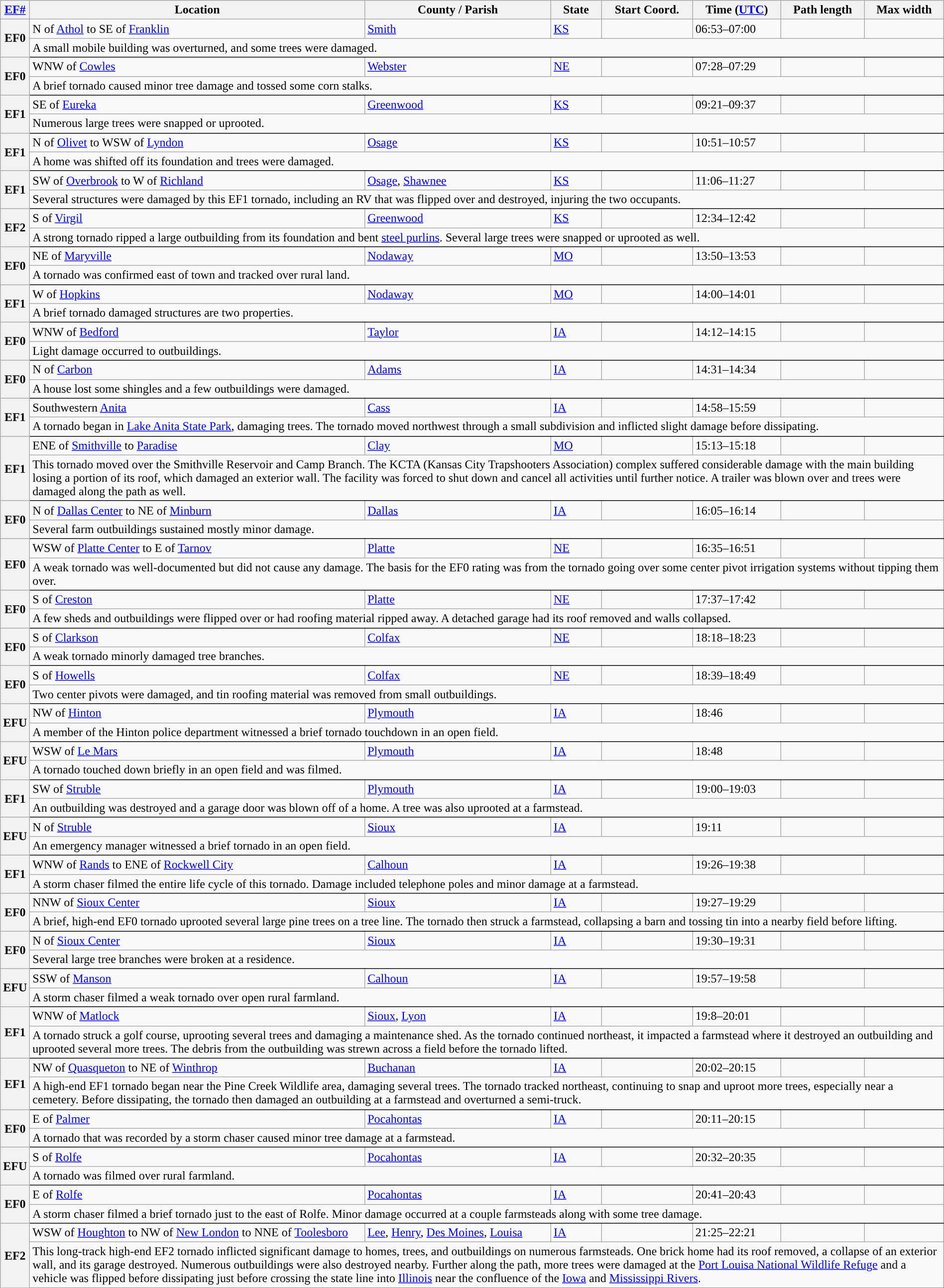<table class="wikitable sortable" style="width:100%;">
<tr>
<th scope="col" width="2%" align="center"><a href='#'>EF#</a></th>
<th scope="col" align="center" class="unsortable">Location</th>
<th scope="col" align="center" class="unsortable">County / Parish</th>
<th scope="col" align="center">State</th>
<th scope="col" align="center">Start Coord.</th>
<th scope="col" align="center">Time (<a href='#'>UTC</a>)</th>
<th scope="col" align="center">Path length</th>
<th scope="col" align="center">Max width</th>
</tr>
<tr>
<th scope="row" rowspan="2" style="background-color:#">EF0</th>
<td>N of <a href='#'>Athol</a> to SE of <a href='#'>Franklin</a></td>
<td><a href='#'>Smith</a></td>
<td><a href='#'>KS</a></td>
<td></td>
<td>06:53–07:00</td>
<td></td>
<td></td>
</tr>
<tr class="expand-child">
<td colspan="8" style=" border-bottom: 1px solid black;">A small mobile building was overturned, and some trees were damaged.</td>
</tr>
<tr>
<th scope="row" rowspan="2" style="background-color:#">EF0</th>
<td>WNW of <a href='#'>Cowles</a></td>
<td><a href='#'>Webster</a></td>
<td><a href='#'>NE</a></td>
<td></td>
<td>07:28–07:29</td>
<td></td>
<td></td>
</tr>
<tr class="expand-child">
<td colspan="8" style=" border-bottom: 1px solid black;">A brief tornado caused minor tree damage and tossed some corn stalks.</td>
</tr>
<tr>
<th scope="row" rowspan="2" style="background-color:#">EF1</th>
<td>SE of <a href='#'>Eureka</a></td>
<td><a href='#'>Greenwood</a></td>
<td><a href='#'>KS</a></td>
<td></td>
<td>09:21–09:37</td>
<td></td>
<td></td>
</tr>
<tr class="expand-child">
<td colspan="8" style=" border-bottom: 1px solid black;">Numerous large trees were snapped or uprooted.</td>
</tr>
<tr>
<th scope="row" rowspan="2" style="background-color:#">EF1</th>
<td>N of <a href='#'>Olivet</a> to WSW of <a href='#'>Lyndon</a></td>
<td><a href='#'>Osage</a></td>
<td><a href='#'>KS</a></td>
<td></td>
<td>10:51–10:57</td>
<td></td>
<td></td>
</tr>
<tr class="expand-child">
<td colspan="8" style=" border-bottom: 1px solid black;">A home was shifted off its foundation and trees were damaged.</td>
</tr>
<tr>
<th scope="row" rowspan="2" style="background-color:#">EF1</th>
<td>SW of <a href='#'>Overbrook</a> to W of <a href='#'>Richland</a></td>
<td><a href='#'>Osage</a>, <a href='#'>Shawnee</a></td>
<td><a href='#'>KS</a></td>
<td></td>
<td>11:06–11:27</td>
<td></td>
<td></td>
</tr>
<tr class="expand-child">
<td colspan="8" style=" border-bottom: 1px solid black;">Several structures were damaged by this EF1 tornado, including an RV that was flipped over and destroyed, injuring the two occupants.</td>
</tr>
<tr>
<th scope="row" rowspan="2" style="background-color:#">EF2</th>
<td>S of <a href='#'>Virgil</a></td>
<td><a href='#'>Greenwood</a></td>
<td><a href='#'>KS</a></td>
<td></td>
<td>12:34–12:42</td>
<td></td>
<td></td>
</tr>
<tr class="expand-child">
<td colspan="8" style=" border-bottom: 1px solid black;">A strong tornado ripped a large outbuilding from its foundation and bent <a href='#'>steel purlins</a>. Several large trees were snapped or uprooted as well.</td>
</tr>
<tr>
<th scope="row" rowspan="2" style="background-color:#">EF0</th>
<td>NE of <a href='#'>Maryville</a></td>
<td><a href='#'>Nodaway</a></td>
<td><a href='#'>MO</a></td>
<td></td>
<td>13:50–13:53</td>
<td></td>
<td></td>
</tr>
<tr class="expand-child">
<td colspan="8" style=" border-bottom: 1px solid black;">A tornado was confirmed east of town and tracked over rural land.</td>
</tr>
<tr>
<th scope="row" rowspan="2" style="background-color:#">EF1</th>
<td>W of <a href='#'>Hopkins</a></td>
<td><a href='#'>Nodaway</a></td>
<td><a href='#'>MO</a></td>
<td></td>
<td>14:00–14:01</td>
<td></td>
<td></td>
</tr>
<tr class="expand-child">
<td colspan="8" style=" border-bottom: 1px solid black;">A brief tornado damaged structures are two properties.</td>
</tr>
<tr>
<th scope="row" rowspan="2" style="background-color:#">EF0</th>
<td>WNW of <a href='#'>Bedford</a></td>
<td><a href='#'>Taylor</a></td>
<td><a href='#'>IA</a></td>
<td></td>
<td>14:12–14:15</td>
<td></td>
<td></td>
</tr>
<tr class="expand-child">
<td colspan="8" style=" border-bottom: 1px solid black;">Light damage occurred to outbuildings.</td>
</tr>
<tr>
<th scope="row" rowspan="2" style="background-color:#">EF0</th>
<td>N of <a href='#'>Carbon</a></td>
<td><a href='#'>Adams</a></td>
<td><a href='#'>IA</a></td>
<td></td>
<td>14:31–14:34</td>
<td></td>
<td></td>
</tr>
<tr class="expand-child">
<td colspan="8" style=" border-bottom: 1px solid black;">A house lost some shingles and a few outbuildings were damaged.</td>
</tr>
<tr>
<th scope="row" rowspan="2" style="background-color:#">EF1</th>
<td>Southwestern <a href='#'>Anita</a></td>
<td><a href='#'>Cass</a></td>
<td><a href='#'>IA</a></td>
<td></td>
<td>14:58–15:59</td>
<td></td>
<td></td>
</tr>
<tr class="expand-child">
<td colspan="8" style=" border-bottom: 1px solid black;">A tornado began in <a href='#'>Lake Anita State Park</a>, damaging trees. The tornado moved northwest through a small subdivision and inflicted slight damage before dissipating.</td>
</tr>
<tr>
<th scope="row" rowspan="2" style="background-color:#">EF1</th>
<td>ENE of <a href='#'>Smithville</a> to <a href='#'>Paradise</a></td>
<td><a href='#'>Clay</a></td>
<td><a href='#'>MO</a></td>
<td></td>
<td>15:13–15:18</td>
<td></td>
<td></td>
</tr>
<tr class="expand-child">
<td colspan="8" style=" border-bottom: 1px solid black;">This tornado moved over the Smithville Reservoir and Camp Branch. The KCTA (Kansas City Trapshooters Association) complex suffered considerable damage with the main building losing a portion of its roof, which damaged an exterior wall. The facility was forced to shut down and cancel all activities until further notice. A trailer was blown over and trees were damaged along the path as well.</td>
</tr>
<tr>
<th scope="row" rowspan="2" style="background-color:#">EF0</th>
<td>N of <a href='#'>Dallas Center</a> to NE of <a href='#'>Minburn</a></td>
<td><a href='#'>Dallas</a></td>
<td><a href='#'>IA</a></td>
<td></td>
<td>16:05–16:14</td>
<td></td>
<td></td>
</tr>
<tr class="expand-child">
<td colspan="8" style=" border-bottom: 1px solid black;">Several farm outbuildings sustained mostly minor damage.</td>
</tr>
<tr>
<th scope="row" rowspan="2" style="background-color:#">EF0</th>
<td>WSW of <a href='#'>Platte Center</a> to E of <a href='#'>Tarnov</a></td>
<td><a href='#'>Platte</a></td>
<td><a href='#'>NE</a></td>
<td></td>
<td>16:35–16:51</td>
<td></td>
<td></td>
</tr>
<tr class="expand-child">
<td colspan="8" style=" border-bottom: 1px solid black;">A weak tornado was well-documented but did not cause any damage. The basis for the EF0 rating was from the tornado going over some center pivot irrigation systems without tipping them over.</td>
</tr>
<tr>
<th scope="row" rowspan="2" style="background-color:#">EF0</th>
<td>S of <a href='#'>Creston</a></td>
<td><a href='#'>Platte</a></td>
<td><a href='#'>NE</a></td>
<td></td>
<td>17:37–17:42</td>
<td></td>
<td></td>
</tr>
<tr class="expand-child">
<td colspan="8" style=" border-bottom: 1px solid black;">A few sheds and outbuildings were flipped over or had roofing material ripped away. A detached garage had its roof removed and walls collapsed.</td>
</tr>
<tr>
<th scope="row" rowspan="2" style="background-color:#">EF0</th>
<td>S of <a href='#'>Clarkson</a></td>
<td><a href='#'>Colfax</a></td>
<td><a href='#'>NE</a></td>
<td></td>
<td>18:18–18:23</td>
<td></td>
<td></td>
</tr>
<tr class="expand-child">
<td colspan="8" style=" border-bottom: 1px solid black;">A weak tornado minorly damaged tree branches.</td>
</tr>
<tr>
<th scope="row" rowspan="2" style="background-color:#">EF0</th>
<td>S of <a href='#'>Howells</a></td>
<td><a href='#'>Colfax</a></td>
<td><a href='#'>NE</a></td>
<td></td>
<td>18:39–18:49</td>
<td></td>
<td></td>
</tr>
<tr class="expand-child">
<td colspan="8" style=" border-bottom: 1px solid black;">Two center pivots were damaged, and tin roofing material was removed from small outbuildings.</td>
</tr>
<tr>
<th scope="row" rowspan="2" style="background-color:#">EFU</th>
<td>NW of <a href='#'>Hinton</a></td>
<td><a href='#'>Plymouth</a></td>
<td><a href='#'>IA</a></td>
<td></td>
<td>18:46</td>
<td></td>
<td></td>
</tr>
<tr class="expand-child">
<td colspan="8" style=" border-bottom: 1px solid black;">A member of the Hinton police department witnessed a brief tornado touchdown in an open field.</td>
</tr>
<tr>
<th scope="row" rowspan="2" style="background-color:#">EFU</th>
<td>WSW of <a href='#'>Le Mars</a></td>
<td><a href='#'>Plymouth</a></td>
<td><a href='#'>IA</a></td>
<td></td>
<td>18:48</td>
<td></td>
<td></td>
</tr>
<tr class="expand-child">
<td colspan="8" style=" border-bottom: 1px solid black;">A tornado touched down briefly in an open field and was filmed.</td>
</tr>
<tr>
<th scope="row" rowspan="2" style="background-color:#">EF1</th>
<td>SW of <a href='#'>Struble</a></td>
<td><a href='#'>Plymouth</a></td>
<td><a href='#'>IA</a></td>
<td></td>
<td>19:00–19:03</td>
<td></td>
<td></td>
</tr>
<tr class="expand-child">
<td colspan="8" style=" border-bottom: 1px solid black;">An outbuilding was destroyed and a garage door was blown off of a home. A tree was also uprooted at a farmstead.</td>
</tr>
<tr>
<th scope="row" rowspan="2" style="background-color:#">EFU</th>
<td>N of <a href='#'>Struble</a></td>
<td><a href='#'>Sioux</a></td>
<td><a href='#'>IA</a></td>
<td></td>
<td>19:11</td>
<td></td>
<td></td>
</tr>
<tr class="expand-child">
<td colspan="8" style=" border-bottom: 1px solid black;">An emergency manager witnessed a brief tornado in an open field.</td>
</tr>
<tr>
<th scope="row" rowspan="2" style="background-color:#">EF1</th>
<td>WNW of <a href='#'>Rands</a> to ENE of <a href='#'>Rockwell City</a></td>
<td><a href='#'>Calhoun</a></td>
<td><a href='#'>IA</a></td>
<td></td>
<td>19:26–19:38</td>
<td></td>
<td></td>
</tr>
<tr class="expand-child">
<td colspan="8" style=" border-bottom: 1px solid black;">A storm chaser filmed the entire life cycle of this tornado. Damage included telephone poles and minor damage at a farmstead.</td>
</tr>
<tr>
<th scope="row" rowspan="2" style="background-color:#">EF0</th>
<td>NNW of <a href='#'>Sioux Center</a></td>
<td><a href='#'>Sioux</a></td>
<td><a href='#'>IA</a></td>
<td></td>
<td>19:27–19:29</td>
<td></td>
<td></td>
</tr>
<tr class="expand-child">
<td colspan="8" style=" border-bottom: 1px solid black;">A brief, high-end EF0 tornado uprooted several large pine trees on a tree line. The tornado then struck a farmstead, collapsing a barn and tossing tin into a nearby field before lifting.</td>
</tr>
<tr>
<th scope="row" rowspan="2" style="background-color:#">EF0</th>
<td>N of <a href='#'>Sioux Center</a></td>
<td><a href='#'>Sioux</a></td>
<td><a href='#'>IA</a></td>
<td></td>
<td>19:30–19:31</td>
<td></td>
<td></td>
</tr>
<tr class="expand-child">
<td colspan="8" style=" border-bottom: 1px solid black;">Several large tree branches were broken at a residence.</td>
</tr>
<tr>
<th scope="row" rowspan="2" style="background-color:#">EFU</th>
<td>SSW of <a href='#'>Manson</a></td>
<td><a href='#'>Calhoun</a></td>
<td><a href='#'>IA</a></td>
<td></td>
<td>19:57–19:58</td>
<td></td>
<td></td>
</tr>
<tr class="expand-child">
<td colspan="8" style=" border-bottom: 1px solid black;">A storm chaser filmed a weak tornado over open rural farmland.</td>
</tr>
<tr>
<th scope="row" rowspan="2" style="background-color:#">EF1</th>
<td>WNW of <a href='#'>Matlock</a></td>
<td><a href='#'>Sioux</a>, <a href='#'>Lyon</a></td>
<td><a href='#'>IA</a></td>
<td></td>
<td>19:8–20:01</td>
<td></td>
<td></td>
</tr>
<tr class="expand-child">
<td colspan="8" style=" border-bottom: 1px solid black;">A tornado struck a golf course, uprooting several trees and damaging a maintenance shed. As the tornado continued northeast, it impacted a farmstead where it destroyed an outbuilding and uprooted several more trees. The debris from the outbuilding was strewn across a field before the tornado lifted.</td>
</tr>
<tr>
<th scope="row" rowspan="2" style="background-color:#">EF1</th>
<td>NW of <a href='#'>Quasqueton</a> to NE of <a href='#'>Winthrop</a></td>
<td><a href='#'>Buchanan</a></td>
<td><a href='#'>IA</a></td>
<td></td>
<td>20:02–20:15</td>
<td></td>
<td></td>
</tr>
<tr class="expand-child">
<td colspan="8" style=" border-bottom: 1px solid black;">A high-end EF1 tornado began near the Pine Creek Wildlife area, damaging several trees. The tornado tracked northeast, continuing to snap and uproot more trees, especially near a cemetery. Before dissipating, the tornado then damaged an outbuilding at a farmstead and overturned a semi-truck.</td>
</tr>
<tr>
<th scope="row" rowspan="2" style="background-color:#">EF0</th>
<td>E of <a href='#'>Palmer</a></td>
<td><a href='#'>Pocahontas</a></td>
<td><a href='#'>IA</a></td>
<td></td>
<td>20:11–20:15</td>
<td></td>
<td></td>
</tr>
<tr class="expand-child">
<td colspan="8" style=" border-bottom: 1px solid black;">A tornado that was recorded by a storm chaser caused minor tree damage at a farmstead.</td>
</tr>
<tr>
<th scope="row" rowspan="2" style="background-color:#">EFU</th>
<td>S of <a href='#'>Rolfe</a></td>
<td><a href='#'>Pocahontas</a></td>
<td><a href='#'>IA</a></td>
<td></td>
<td>20:32–20:35</td>
<td></td>
<td></td>
</tr>
<tr class="expand-child">
<td colspan="8" style=" border-bottom: 1px solid black;">A tornado was filmed over rural farmland.</td>
</tr>
<tr>
<th scope="row" rowspan="2" style="background-color:#">EF0</th>
<td>E of <a href='#'>Rolfe</a></td>
<td><a href='#'>Pocahontas</a></td>
<td><a href='#'>IA</a></td>
<td></td>
<td>20:41–20:43</td>
<td></td>
<td></td>
</tr>
<tr class="expand-child">
<td colspan="8" style=" border-bottom: 1px solid black;">A storm chaser filmed a brief tornado just to the east of Rolfe. Minor damage occurred at a couple farmsteads along with some tree damage.</td>
</tr>
<tr>
<th scope="row" rowspan="2" style="background-color:#">EF2</th>
<td>WSW of <a href='#'>Houghton</a> to NW of <a href='#'>New London</a> to NNE of <a href='#'>Toolesboro</a></td>
<td><a href='#'>Lee</a>, <a href='#'>Henry</a>, <a href='#'>Des Moines</a>, <a href='#'>Louisa</a></td>
<td><a href='#'>IA</a></td>
<td></td>
<td>21:25–22:21</td>
<td></td>
<td></td>
</tr>
<tr class="expand-child">
<td colspan="8" style=" border-bottom: 1px solid black;">This long-track high-end EF2 tornado inflicted significant damage to homes, trees, and outbuildings on numerous farmsteads. One brick home had its roof removed, a collapse of an exterior wall, and its garage destroyed. Numerous outbuildings were also destroyed nearby. Further along the path, more trees were damaged at the <a href='#'>Port Louisa National Wildlife Refuge</a> and a vehicle was flipped before dissipating just before crossing the state line into <a href='#'>Illinois</a> near the confluence of the <a href='#'>Iowa</a> and <a href='#'>Mississippi Rivers</a>.</td>
</tr>
<tr>
</tr>
</table>
